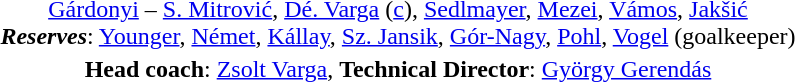<table style="text-align: center; margin-top: 2em; margin-left: auto; margin-right: auto">
<tr>
<td><a href='#'>Gárdonyi</a> – <a href='#'>S. Mitrović</a>, <a href='#'>Dé. Varga</a> (<a href='#'>c</a>), <a href='#'>Sedlmayer</a>, <a href='#'>Mezei</a>, <a href='#'>Vámos</a>, <a href='#'>Jakšić</a><br><strong><em>Reserves</em></strong>: <a href='#'>Younger</a>, <a href='#'>Német</a>, <a href='#'>Kállay</a>, <a href='#'>Sz. Jansik</a>, <a href='#'>Gór-Nagy</a>, <a href='#'>Pohl</a>, <a href='#'>Vogel</a> (goalkeeper)</td>
</tr>
<tr>
<td><strong>Head coach</strong>: <a href='#'>Zsolt Varga</a>, <strong>Technical Director</strong>: <a href='#'>György Gerendás</a></td>
</tr>
</table>
